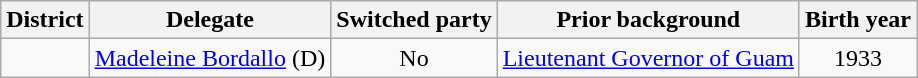<table class="sortable wikitable">
<tr>
<th>District</th>
<th>Delegate</th>
<th>Switched party</th>
<th>Prior background</th>
<th>Birth year</th>
</tr>
<tr align=center>
<td></td>
<td><a href='#'>Madeleine Bordallo</a> (D)</td>
<td>No</td>
<td><a href='#'>Lieutenant Governor of Guam</a></td>
<td>1933</td>
</tr>
</table>
